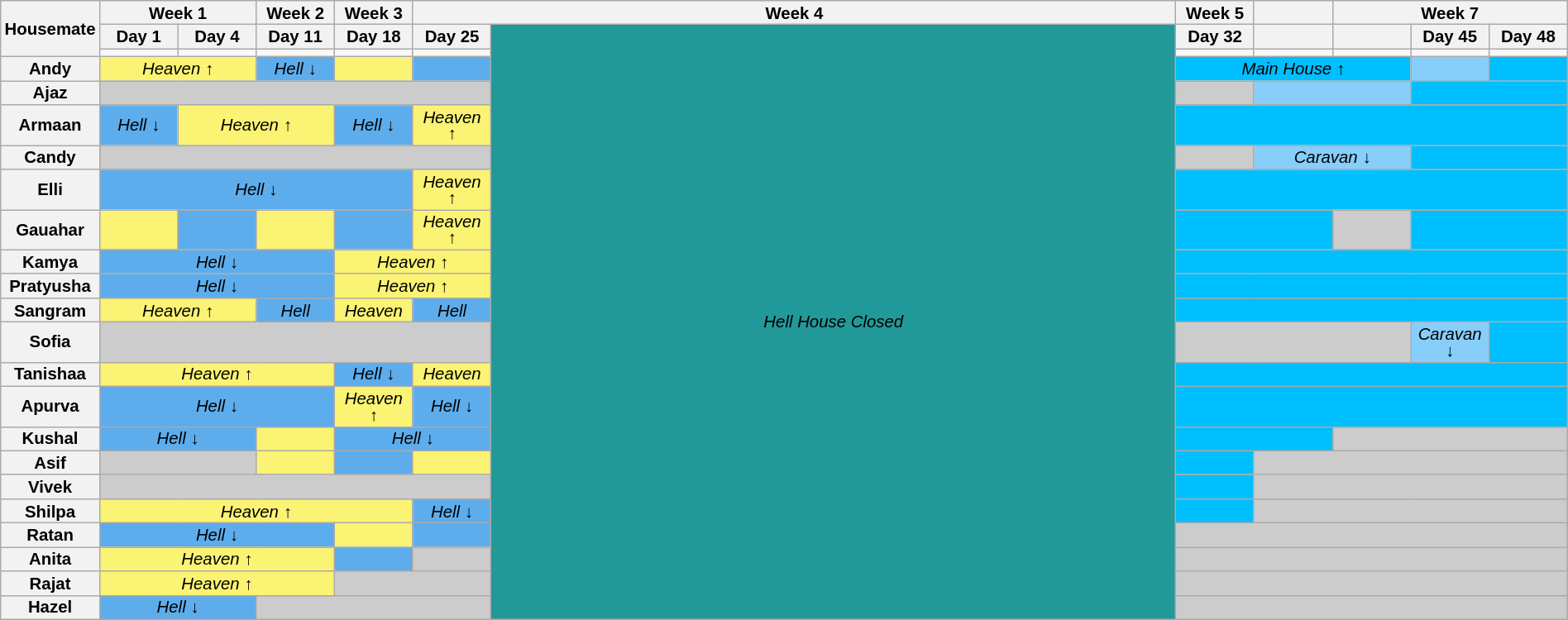<table class="wikitable" style="text-align:center; width:100%; font-size:85%; font-family: sans-serif; line-height:13px;">
<tr>
<th rowspan="3" style="width:5%;">Housemate</th>
<th colspan="2" style="width:5%;">Week 1</th>
<th style="width:5%;">Week 2</th>
<th style="width:5%;">Week 3</th>
<th colspan="2" style="width:5%;">Week 4</th>
<th style="width:5%;">Week 5</th>
<th style="width:5%;"></th>
<th colspan="3" style="width:5%;">Week 7</th>
</tr>
<tr>
<th style="width:5%;">Day 1</th>
<th style="width:5%;">Day 4</th>
<th style="width:5%;">Day 11</th>
<th style="width:5%;">Day 18</th>
<th style="width:5%;">Day 25</th>
<td rowspan="22" bgcolor="#299"><em>Hell House Closed</em></td>
<th style="width:5%;">Day 32</th>
<th style="width:5%;"></th>
<th style="width:5%;"></th>
<th style="width:5%;">Day 45</th>
<th style="width:5%;">Day 48</th>
</tr>
<tr>
<td></td>
<td></td>
<td></td>
<td></td>
<td></td>
<td></td>
<td></td>
<td></td>
<td></td>
<td></td>
</tr>
<tr>
<th>Andy</th>
<td colspan="2" style="background:#FBF373;"><em>Heaven</em> ↑</td>
<td style="background:#5DADEC;"><em>Hell</em> ↓</td>
<td style="background:#FBF373;"></td>
<td style="background:#5DADEC;"></td>
<td colspan="3" style="background:#00BFFF;"><em>Main House</em> ↑</td>
<td style="background:#87CEFA;"></td>
<td style="background:#00BFFF;"></td>
</tr>
<tr>
<th>Ajaz</th>
<td colspan="5" style="background: #ccc;"></td>
<td style="background:#ccc"></td>
<td colspan="2" style="background:#87CEFA;"></td>
<td colspan="2" style="background:#00BFFF;"></td>
</tr>
<tr>
<th>Armaan</th>
<td style="background:#5DADEC;"><em>Hell</em> ↓</td>
<td colspan="2" style="background:#FBF373;"><em>Heaven</em> ↑</td>
<td style="background:#5DADEC;"><em>Hell</em> ↓</td>
<td style="background:#FBF373;"><em>Heaven</em> ↑</td>
<td colspan="5" style="background:#00BFFF;"></td>
</tr>
<tr>
<th>Candy</th>
<td colspan="5" style="background:#ccc;"></td>
<td style="background:#ccc"></td>
<td colspan="2" style="background:#87CEFA;"><em>Caravan</em> ↓</td>
<td colspan="2" style="background:#00BFFF;"></td>
</tr>
<tr>
<th>Elli</th>
<td colspan="4" style="background:#5DADEC;"><em>Hell</em> ↓</td>
<td style="background:#FBF373;"><em>Heaven</em> ↑</td>
<td colspan="5" style="background:#00BFFF;"></td>
</tr>
<tr>
<th>Gauahar</th>
<td style="background:#FBF373;"></td>
<td style="background:#5DADEC;"></td>
<td style="background:#FBF373;"></td>
<td style="background:#5DADEC;"></td>
<td style="background:#FBF373;"><em>Heaven</em> ↑</td>
<td colspan="2" style="background:#00BFFF;"></td>
<td style="background:#ccc"></td>
<td colspan="2" style="background:#00BFFF;"></td>
</tr>
<tr>
<th>Kamya</th>
<td colspan="3" style="background:#5DADEC;"><em>Hell</em> ↓</td>
<td colspan="2" style="background:#FBF373;"><em>Heaven</em> ↑</td>
<td colspan="5" style="background:#00BFFF;"></td>
</tr>
<tr>
<th>Pratyusha</th>
<td colspan="3" style="background:#5DADEC;"><em>Hell</em> ↓</td>
<td colspan="2" style="background:#FBF373;"><em>Heaven</em> ↑</td>
<td colspan="5" style="background:#00BFFF;"></td>
</tr>
<tr>
<th>Sangram</th>
<td colspan="2" style="background:#FBF373;"><em>Heaven</em> ↑</td>
<td style="background:#5DADEC;"><em>Hell</em></td>
<td style="background:#FBF373;"><em>Heaven</em></td>
<td style="background:#5DADEC;"><em>Hell</em></td>
<td colspan="5" style="background:#00BFFF;"></td>
</tr>
<tr>
<th>Sofia</th>
<td colspan="5" style="background:#ccc;"></td>
<td colspan="3" style="background:#ccc"></td>
<td style="background:#87CEFA;"><em>Caravan</em> ↓</td>
<td style="background:#00BFFF;"></td>
</tr>
<tr>
<th>Tanishaa</th>
<td colspan="3" style="background:#FBF373;"><em>Heaven</em> ↑</td>
<td style="background:#5DADEC;"><em>Hell</em> ↓</td>
<td style="background:#FBF373;"><em>Heaven</em></td>
<td colspan="5" style="background:#00BFFF;"></td>
</tr>
<tr>
<th>Apurva</th>
<td colspan="3" style="background:#5DADEC;"><em>Hell</em> ↓</td>
<td style="background:#FBF373;"><em>Heaven</em> ↑</td>
<td style="background:#5DADEC;"><em>Hell</em> ↓</td>
<td colspan="5" style="background:#00BFFF;"></td>
</tr>
<tr>
<th>Kushal</th>
<td colspan="2" style="background:#5DADEC;"><em>Hell</em> ↓</td>
<td style="background:#FBF373;"></td>
<td colspan="2" style="background:#5DADEC;"><em>Hell</em> ↓</td>
<td colspan="2" style="background:#00BFFF;"></td>
<td colspan="3" style="background:#ccc"></td>
</tr>
<tr>
<th>Asif</th>
<td colspan="2" style="background:#ccc;"></td>
<td style="background:#FBF373;"></td>
<td style="background:#5DADEC;"></td>
<td style="background:#FBF373;"></td>
<td style="background:#00BFFF;"></td>
<td colspan="4" style="background:#ccc"></td>
</tr>
<tr>
<th>Vivek</th>
<td colspan="5" style="background:#ccc;"></td>
<td style="background:#00BFFF;"></td>
<td colspan="4" style="background:#ccc"></td>
</tr>
<tr>
<th>Shilpa</th>
<td colspan="4" style="background:#FBF373;"><em>Heaven</em> ↑</td>
<td style="background:#5DADEC;"><em>Hell</em> ↓</td>
<td style="background:#00BFFF;"></td>
<td colspan="4" style="background:#ccc"></td>
</tr>
<tr>
<th>Ratan</th>
<td colspan="3" style="background:#5DADEC;"><em>Hell</em> ↓</td>
<td style="background:#FBF373;"></td>
<td style="background:#5DADEC;"></td>
<td colspan="5" style="background:#ccc"></td>
</tr>
<tr>
<th>Anita</th>
<td colspan="3" style="background:#FBF373;"><em>Heaven</em> ↑</td>
<td style="background:#5DADEC;"></td>
<td style="background:#ccc"></td>
<td colspan="5" style="background:#ccc"></td>
</tr>
<tr>
<th>Rajat</th>
<td colspan="3" style="background:#FBF373;"><em>Heaven</em> ↑</td>
<td colspan="2" style="background:#ccc"></td>
<td colspan="5" style="background:#ccc"></td>
</tr>
<tr>
<th>Hazel</th>
<td colspan="2" style="background:#5DADEC;"><em>Hell</em> ↓</td>
<td colspan="3" style="background:#ccc"></td>
<td colspan="5" style="background:#ccc"></td>
</tr>
</table>
